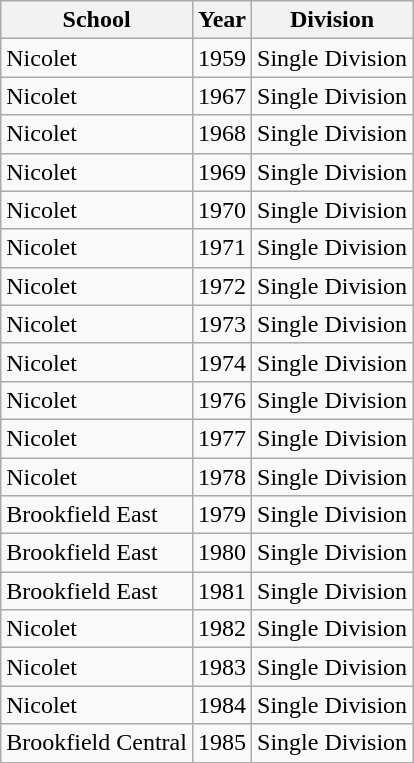<table class="wikitable">
<tr>
<th>School</th>
<th>Year</th>
<th>Division</th>
</tr>
<tr>
<td>Nicolet</td>
<td>1959</td>
<td>Single Division</td>
</tr>
<tr>
<td>Nicolet</td>
<td>1967</td>
<td>Single Division</td>
</tr>
<tr>
<td>Nicolet</td>
<td>1968</td>
<td>Single Division</td>
</tr>
<tr>
<td>Nicolet</td>
<td>1969</td>
<td>Single Division</td>
</tr>
<tr>
<td>Nicolet</td>
<td>1970</td>
<td>Single Division</td>
</tr>
<tr>
<td>Nicolet</td>
<td>1971</td>
<td>Single Division</td>
</tr>
<tr>
<td>Nicolet</td>
<td>1972</td>
<td>Single Division</td>
</tr>
<tr>
<td>Nicolet</td>
<td>1973</td>
<td>Single Division</td>
</tr>
<tr>
<td>Nicolet</td>
<td>1974</td>
<td>Single Division</td>
</tr>
<tr>
<td>Nicolet</td>
<td>1976</td>
<td>Single Division</td>
</tr>
<tr>
<td>Nicolet</td>
<td>1977</td>
<td>Single Division</td>
</tr>
<tr>
<td>Nicolet</td>
<td>1978</td>
<td>Single Division</td>
</tr>
<tr>
<td>Brookfield East</td>
<td>1979</td>
<td>Single Division</td>
</tr>
<tr>
<td>Brookfield East</td>
<td>1980</td>
<td>Single Division</td>
</tr>
<tr>
<td>Brookfield East</td>
<td>1981</td>
<td>Single Division</td>
</tr>
<tr>
<td>Nicolet</td>
<td>1982</td>
<td>Single Division</td>
</tr>
<tr>
<td>Nicolet</td>
<td>1983</td>
<td>Single Division</td>
</tr>
<tr>
<td>Nicolet</td>
<td>1984</td>
<td>Single Division</td>
</tr>
<tr>
<td>Brookfield Central</td>
<td>1985</td>
<td>Single Division</td>
</tr>
</table>
